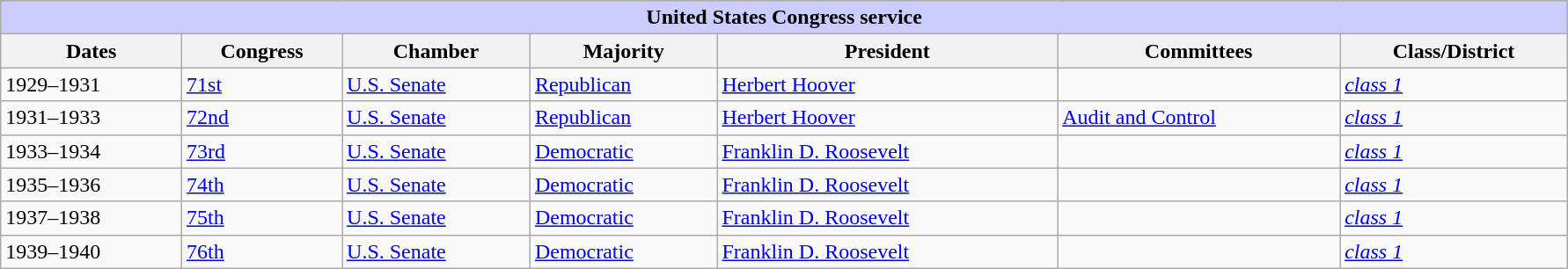<table class=wikitable style="width: 94%" style="text-align: center;" align="center">
<tr bgcolor=#cccccc>
<th colspan=7 style="background: #ccccff;">United States Congress service</th>
</tr>
<tr>
<th>Dates</th>
<th>Congress</th>
<th>Chamber</th>
<th>Majority</th>
<th>President</th>
<th>Committees</th>
<th>Class/District</th>
</tr>
<tr>
<td>1929–1931</td>
<td><a href='#'>71st</a></td>
<td><a href='#'>U.S. Senate</a></td>
<td><a href='#'>Republican</a></td>
<td><a href='#'>Herbert Hoover</a></td>
<td></td>
<td><a href='#'><em>class 1</em></a></td>
</tr>
<tr>
<td>1931–1933</td>
<td><a href='#'>72nd</a></td>
<td><a href='#'>U.S. Senate</a></td>
<td><a href='#'>Republican</a></td>
<td><a href='#'>Herbert Hoover</a></td>
<td><a href='#'>Audit and Control</a></td>
<td><a href='#'><em>class 1</em></a></td>
</tr>
<tr>
<td>1933–1934</td>
<td><a href='#'>73rd</a></td>
<td><a href='#'>U.S. Senate</a></td>
<td><a href='#'>Democratic</a></td>
<td><a href='#'>Franklin D. Roosevelt</a></td>
<td></td>
<td><a href='#'><em>class 1</em></a></td>
</tr>
<tr>
<td>1935–1936</td>
<td><a href='#'>74th</a></td>
<td><a href='#'>U.S. Senate</a></td>
<td><a href='#'>Democratic</a></td>
<td><a href='#'>Franklin D. Roosevelt</a></td>
<td></td>
<td><a href='#'><em>class 1</em></a></td>
</tr>
<tr>
<td>1937–1938</td>
<td><a href='#'>75th</a></td>
<td><a href='#'>U.S. Senate</a></td>
<td><a href='#'>Democratic</a></td>
<td><a href='#'>Franklin D. Roosevelt</a></td>
<td></td>
<td><a href='#'><em>class 1</em></a></td>
</tr>
<tr>
<td>1939–1940</td>
<td><a href='#'>76th</a></td>
<td><a href='#'>U.S. Senate</a></td>
<td><a href='#'>Democratic</a></td>
<td><a href='#'>Franklin D. Roosevelt</a></td>
<td></td>
<td><a href='#'><em>class 1</em></a></td>
</tr>
</table>
